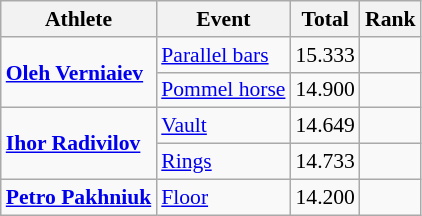<table class="wikitable" style="font-size:90%">
<tr>
<th>Athlete</th>
<th>Event</th>
<th>Total</th>
<th>Rank</th>
</tr>
<tr align=center>
<td align=left rowspan="2"><strong><a href='#'>Oleh Verniaiev</a></strong></td>
<td align=left><a href='#'>Parallel bars</a></td>
<td>15.333</td>
<td></td>
</tr>
<tr align=center>
<td align=left><a href='#'>Pommel horse</a></td>
<td>14.900</td>
<td></td>
</tr>
<tr align=center>
<td align=left rowspan="2"><strong><a href='#'>Ihor Radivilov</a></strong></td>
<td align=left><a href='#'>Vault</a></td>
<td>14.649</td>
<td></td>
</tr>
<tr align=center>
<td align=left><a href='#'>Rings</a></td>
<td>14.733</td>
<td></td>
</tr>
<tr align=center>
<td align=left><strong><a href='#'>Petro Pakhniuk</a></strong></td>
<td align=left><a href='#'>Floor</a></td>
<td>14.200</td>
<td></td>
</tr>
</table>
